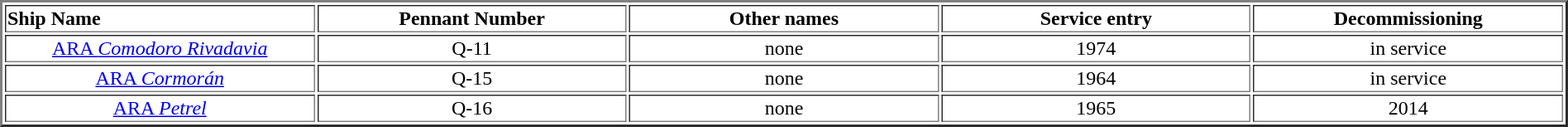<table width="100%" border="2">
<tr>
<th width="16%" align="left">Ship Name</th>
<th width="16%" align="center">Pennant Number</th>
<th width="16%" align="center">Other names</th>
<th width="16%" align="center">Service entry</th>
<th width="16%" align="center">Decommissioning</th>
</tr>
<tr>
<td align="center"><a href='#'>ARA <em>Comodoro Rivadavia</em></a></td>
<td align="center">Q-11</td>
<td align="center">none</td>
<td align="center">1974</td>
<td align="center">in service</td>
</tr>
<tr>
<td align="center"><a href='#'>ARA <em>Cormorán</em></a></td>
<td align="center">Q-15</td>
<td align="center">none</td>
<td align="center">1964</td>
<td align="center">in service</td>
</tr>
<tr>
<td align="center"><a href='#'>ARA <em>Petrel</em></a></td>
<td align="center">Q-16</td>
<td align="center">none</td>
<td align="center">1965</td>
<td align="center">2014</td>
</tr>
</table>
